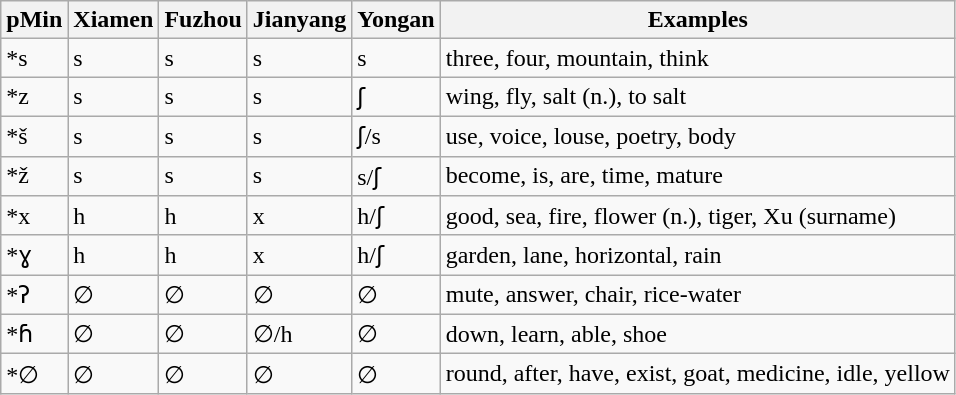<table class="wikitable">
<tr>
<th>pMin</th>
<th>Xiamen</th>
<th>Fuzhou</th>
<th>Jianyang</th>
<th>Yongan</th>
<th>Examples</th>
</tr>
<tr>
<td>*s</td>
<td>s</td>
<td>s</td>
<td>s</td>
<td>s</td>
<td> three,  four,  mountain,  think</td>
</tr>
<tr>
<td>*z</td>
<td>s</td>
<td>s</td>
<td>s</td>
<td>ʃ</td>
<td> wing,  fly,  salt (n.),  to salt</td>
</tr>
<tr>
<td>*š</td>
<td>s</td>
<td>s</td>
<td>s</td>
<td>ʃ/s</td>
<td> use,  voice,  louse,  poetry,  body</td>
</tr>
<tr>
<td>*ž</td>
<td>s</td>
<td>s</td>
<td>s</td>
<td>s/ʃ</td>
<td> become,  is, are,  time,  mature</td>
</tr>
<tr>
<td>*x</td>
<td>h</td>
<td>h</td>
<td>x</td>
<td>h/ʃ</td>
<td> good,  sea,  fire,  flower (n.),  tiger,  Xu (surname)</td>
</tr>
<tr>
<td>*ɣ</td>
<td>h</td>
<td>h</td>
<td>x</td>
<td>h/ʃ</td>
<td> garden,  lane,  horizontal,  rain</td>
</tr>
<tr>
<td>*ʔ</td>
<td>∅</td>
<td>∅</td>
<td>∅</td>
<td>∅</td>
<td> mute,  answer,  chair,  rice-water</td>
</tr>
<tr>
<td>*ɦ</td>
<td>∅</td>
<td>∅</td>
<td>∅/h</td>
<td>∅</td>
<td> down,  learn,  able,  shoe</td>
</tr>
<tr>
<td>*∅</td>
<td>∅</td>
<td>∅</td>
<td>∅</td>
<td>∅</td>
<td> round,  after,  have, exist,  goat,  medicine,  idle,  yellow</td>
</tr>
</table>
